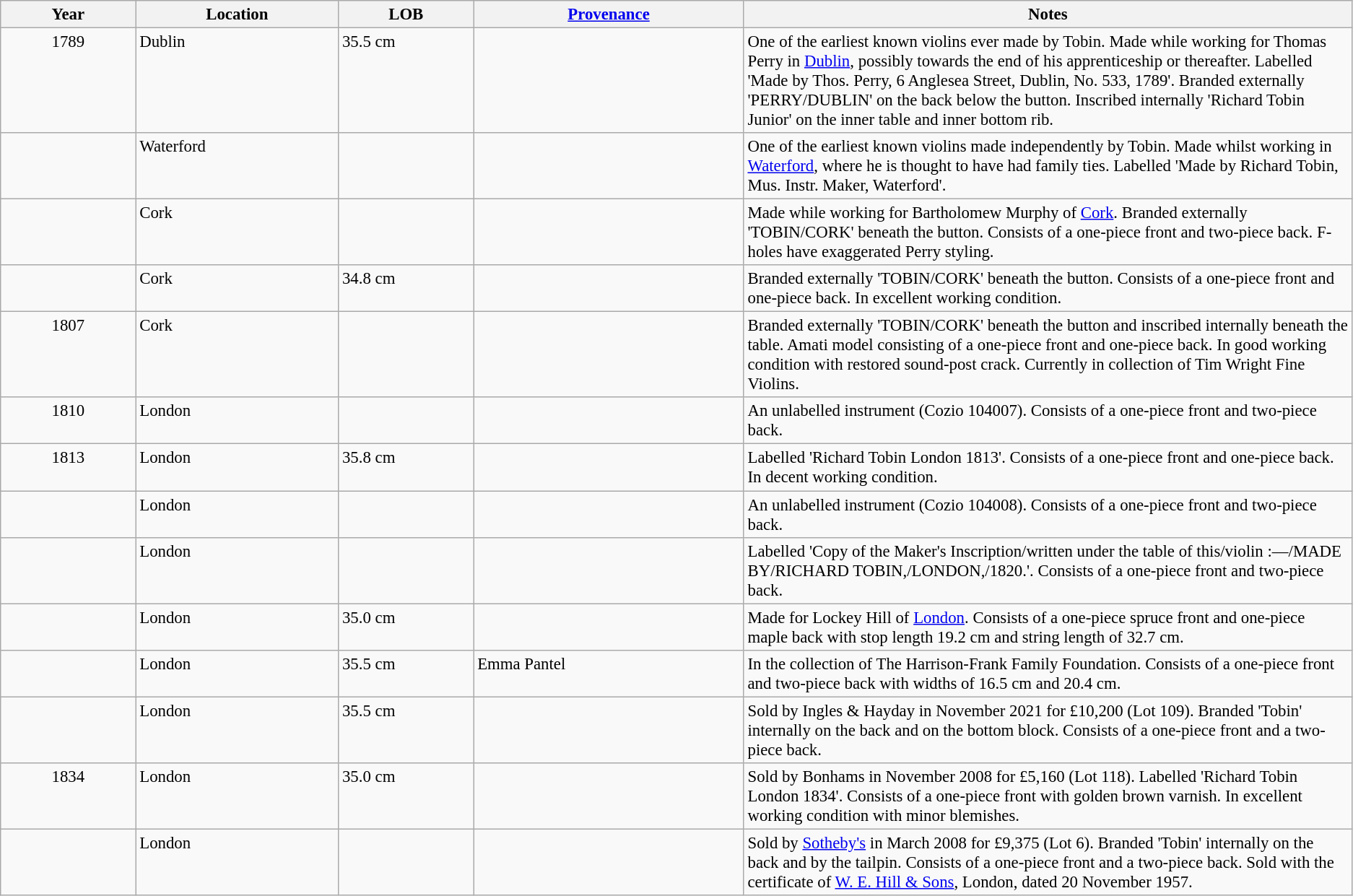<table class="sortable wikitable" style="margins:auto; width=95%; font-size: 95%;">
<tr>
<th width="10%">Year</th>
<th width="15%">Location</th>
<th width="10%">LOB</th>
<th width="20%"><a href='#'>Provenance</a></th>
<th width="45%">Notes</th>
</tr>
<tr valign="top">
<td align=center>1789</td>
<td>Dublin</td>
<td>35.5 cm</td>
<td></td>
<td>One of the earliest known violins ever made by Tobin. Made while working for Thomas Perry in <a href='#'>Dublin</a>, possibly towards the end of his apprenticeship or thereafter. Labelled 'Made by Thos. Perry, 6 Anglesea Street, Dublin, No. 533, 1789'. Branded externally 'PERRY/DUBLIN' on the back below the button. Inscribed internally 'Richard Tobin Junior' on the inner table and inner bottom rib.</td>
</tr>
<tr valign="top">
<td align=center></td>
<td>Waterford</td>
<td></td>
<td></td>
<td>One of the earliest known violins made independently by Tobin. Made whilst working in <a href='#'>Waterford</a>, where he is thought to have had family ties. Labelled 'Made by Richard Tobin, Mus. Instr. Maker, Waterford'.</td>
</tr>
<tr valign="top">
<td align=center></td>
<td>Cork</td>
<td></td>
<td></td>
<td>Made while working for Bartholomew Murphy of <a href='#'>Cork</a>. Branded externally 'TOBIN/CORK' beneath the button. Consists of a one-piece front and two-piece back. F-holes have exaggerated Perry styling.</td>
</tr>
<tr valign="top">
<td align=center></td>
<td>Cork</td>
<td>34.8 cm</td>
<td></td>
<td>Branded externally 'TOBIN/CORK' beneath the button. Consists of a one-piece front and one-piece back. In excellent working condition.</td>
</tr>
<tr valign="top">
<td align=center>1807</td>
<td>Cork</td>
<td></td>
<td></td>
<td>Branded externally 'TOBIN/CORK' beneath the button and inscribed internally beneath the table. Amati model consisting of a one-piece front and one-piece back. In good working condition with restored sound-post crack. Currently in collection of Tim Wright Fine Violins.</td>
</tr>
<tr valign="top">
<td align=center>1810</td>
<td>London</td>
<td></td>
<td></td>
<td>An unlabelled instrument (Cozio 104007). Consists of a one-piece front and two-piece back.</td>
</tr>
<tr valign="top">
<td align=center>1813</td>
<td>London</td>
<td>35.8 cm</td>
<td></td>
<td>Labelled 'Richard Tobin London 1813'. Consists of a one-piece front and one-piece back. In decent working condition.</td>
</tr>
<tr valign="top">
<td align=center></td>
<td>London</td>
<td></td>
<td></td>
<td>An unlabelled instrument (Cozio 104008). Consists of a one-piece front and two-piece back.</td>
</tr>
<tr valign="top">
<td align=center></td>
<td>London</td>
<td></td>
<td></td>
<td>Labelled 'Copy of the Maker's Inscription/written under the table of this/violin :—/MADE BY/RICHARD TOBIN,/LONDON,/1820.'. Consists of a one-piece front and two-piece back.</td>
</tr>
<tr valign="top">
<td align=center></td>
<td>London</td>
<td>35.0 cm</td>
<td></td>
<td>Made for Lockey Hill of <a href='#'>London</a>. Consists of a one-piece spruce front and one-piece maple back with stop length 19.2 cm and string length of 32.7 cm.</td>
</tr>
<tr valign="top">
<td align=center></td>
<td>London</td>
<td>35.5 cm</td>
<td>Emma Pantel</td>
<td>In the collection of The Harrison-Frank Family Foundation. Consists of a one-piece front and two-piece back with widths of 16.5 cm and 20.4 cm.</td>
</tr>
<tr valign="top">
<td align=center></td>
<td>London</td>
<td>35.5 cm</td>
<td></td>
<td>Sold by Ingles & Hayday in November 2021 for £10,200 (Lot 109). Branded 'Tobin' internally on the back and on the bottom block. Consists of a one-piece front and a two-piece back.</td>
</tr>
<tr valign="top">
<td align=center>1834</td>
<td>London</td>
<td>35.0 cm</td>
<td></td>
<td>Sold by Bonhams in November 2008 for £5,160 (Lot 118). Labelled 'Richard Tobin London 1834'. Consists of a one-piece front with golden brown varnish. In excellent working condition with minor blemishes.</td>
</tr>
<tr valign="top">
<td align=center></td>
<td>London</td>
<td></td>
<td></td>
<td>Sold by <a href='#'>Sotheby's</a> in March 2008 for £9,375 (Lot 6). Branded 'Tobin' internally on the back and by the tailpin. Consists of a one-piece front and a two-piece back. Sold with the certificate of <a href='#'>W. E. Hill & Sons</a>, London, dated 20 November 1957.</td>
</tr>
</table>
